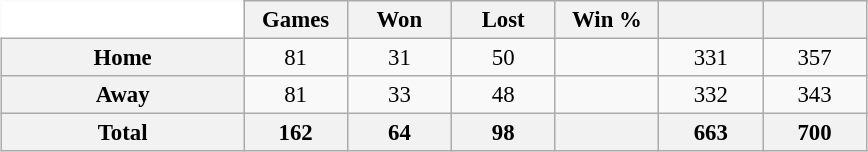<table class="wikitable" style="font-size:95%; text-align:center; width:38em; border:0;margin: 0.5em auto;">
<tr>
<td width="28%" style="background:#fff;border:0;"></td>
<th width="12%">Games</th>
<th width="12%">Won</th>
<th width="12%">Lost</th>
<th width="12%">Win %</th>
<th width="12%"></th>
<th width="12%"></th>
</tr>
<tr>
<th>Home</th>
<td>81</td>
<td>31</td>
<td>50</td>
<td></td>
<td>331</td>
<td>357</td>
</tr>
<tr>
<th>Away</th>
<td>81</td>
<td>33</td>
<td>48</td>
<td></td>
<td>332</td>
<td>343</td>
</tr>
<tr>
<th>Total</th>
<th>162</th>
<th>64</th>
<th>98</th>
<th></th>
<th>663</th>
<th>700</th>
</tr>
</table>
